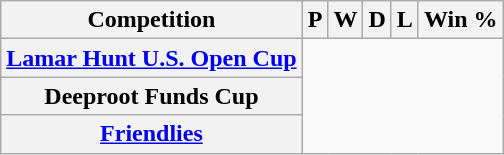<table class="wikitable" style="text-align: center">
<tr>
<th>Competition</th>
<th>P</th>
<th>W</th>
<th>D</th>
<th>L</th>
<th>Win %</th>
</tr>
<tr>
<th><a href='#'>Lamar Hunt U.S. Open Cup</a><br></th>
</tr>
<tr>
<th>Deeproot Funds Cup<br></th>
</tr>
<tr>
<th><a href='#'>Friendlies</a><br></th>
</tr>
</table>
